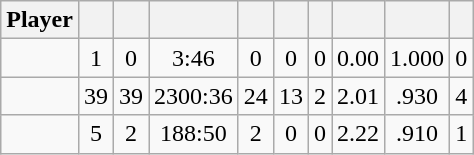<table class="wikitable sortable" style="text-align:center;">
<tr>
<th>Player</th>
<th></th>
<th></th>
<th></th>
<th></th>
<th></th>
<th></th>
<th></th>
<th></th>
<th></th>
</tr>
<tr>
<td style=white-space:nowrap></td>
<td>1</td>
<td>0</td>
<td>3:46</td>
<td>0</td>
<td>0</td>
<td>0</td>
<td>0.00</td>
<td>1.000</td>
<td>0</td>
</tr>
<tr>
<td style=white-space:nowrap></td>
<td>39</td>
<td>39</td>
<td>2300:36</td>
<td>24</td>
<td>13</td>
<td>2</td>
<td>2.01</td>
<td>.930</td>
<td>4</td>
</tr>
<tr>
<td style=white-space:nowrap></td>
<td>5</td>
<td>2</td>
<td>188:50</td>
<td>2</td>
<td>0</td>
<td>0</td>
<td>2.22</td>
<td>.910</td>
<td>1</td>
</tr>
</table>
